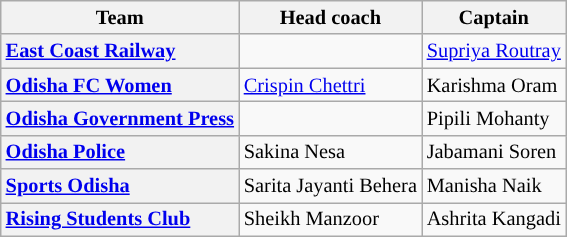<table class="wikitable sortable" style="text-align: left; font-size:85%">
<tr>
<th scope=col>Team</th>
<th scope=col>Head coach</th>
<th scope=col>Captain</th>
</tr>
<tr>
<th scope=row style="text-align: left;"><a href='#'>East Coast Railway</a></th>
<td></td>
<td> <a href='#'>Supriya Routray</a></td>
</tr>
<tr>
<th scope=row style="text-align: left;"><a href='#'>Odisha FC Women</a></th>
<td> <a href='#'>Crispin Chettri</a></td>
<td> Karishma Oram</td>
</tr>
<tr>
<th scope=row style="text-align: left;"><a href='#'>Odisha Government Press</a></th>
<td></td>
<td> Pipili Mohanty</td>
</tr>
<tr>
<th scope=row style="text-align: left;"><a href='#'>Odisha Police</a></th>
<td> Sakina Nesa</td>
<td> Jabamani Soren</td>
</tr>
<tr>
<th scope=row style="text-align: left;"><a href='#'>Sports Odisha</a></th>
<td> Sarita Jayanti Behera</td>
<td> Manisha Naik</td>
</tr>
<tr>
<th scope=row style="text-align: left;"><a href='#'>Rising Students Club</a></th>
<td> Sheikh Manzoor</td>
<td> Ashrita Kangadi</td>
</tr>
</table>
